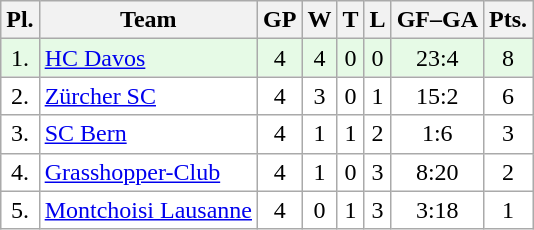<table class="wikitable">
<tr>
<th>Pl.</th>
<th>Team</th>
<th>GP</th>
<th>W</th>
<th>T</th>
<th>L</th>
<th>GF–GA</th>
<th>Pts.</th>
</tr>
<tr align="center " bgcolor="#e6fae6">
<td>1.</td>
<td align="left"><a href='#'>HC Davos</a></td>
<td>4</td>
<td>4</td>
<td>0</td>
<td>0</td>
<td>23:4</td>
<td>8</td>
</tr>
<tr align="center "  bgcolor="#FFFFFF">
<td>2.</td>
<td align="left"><a href='#'>Zürcher SC</a></td>
<td>4</td>
<td>3</td>
<td>0</td>
<td>1</td>
<td>15:2</td>
<td>6</td>
</tr>
<tr align="center "  bgcolor="#FFFFFF">
<td>3.</td>
<td align="left"><a href='#'>SC Bern</a></td>
<td>4</td>
<td>1</td>
<td>1</td>
<td>2</td>
<td>1:6</td>
<td>3</td>
</tr>
<tr align="center "  bgcolor="#FFFFFF">
<td>4.</td>
<td align="left"><a href='#'>Grasshopper-Club</a></td>
<td>4</td>
<td>1</td>
<td>0</td>
<td>3</td>
<td>8:20</td>
<td>2</td>
</tr>
<tr align="center "   bgcolor="#FFFFFF">
<td>5.</td>
<td align="left"><a href='#'>Montchoisi Lausanne</a></td>
<td>4</td>
<td>0</td>
<td>1</td>
<td>3</td>
<td>3:18</td>
<td>1</td>
</tr>
</table>
